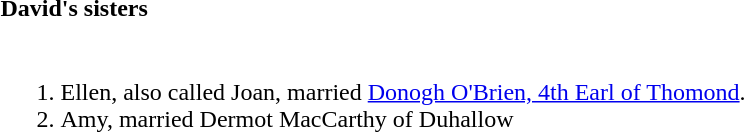<table>
<tr>
<th align="left">David's sisters</th>
</tr>
<tr>
<td><br><ol><li>Ellen, also called Joan, married <a href='#'>Donogh O'Brien, 4th Earl of Thomond</a>.</li><li>Amy, married Dermot MacCarthy of Duhallow </li></ol></td>
</tr>
</table>
